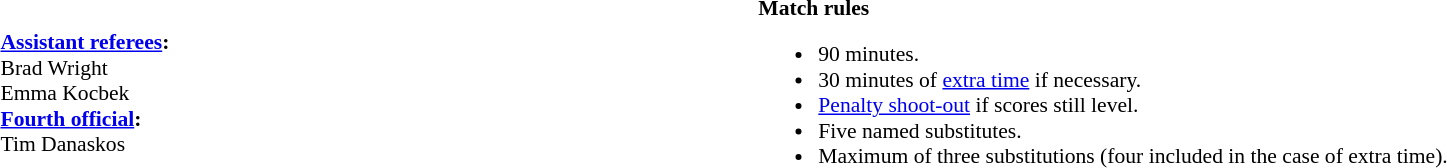<table style="width:100%; font-size:90%">
<tr>
<td><br><strong><a href='#'>Assistant referees</a>:</strong>
<br> Brad Wright
<br> Emma Kocbek
<br><strong><a href='#'>Fourth official</a>:</strong>
<br> Tim Danaskos</td>
<td style="width:60%; vertical-align:top"><br><strong>Match rules</strong><ul><li>90 minutes.</li><li>30 minutes of <a href='#'>extra time</a> if necessary.</li><li><a href='#'>Penalty shoot-out</a> if scores still level.</li><li>Five named substitutes.</li><li>Maximum of three substitutions (four included in the case of extra time).</li></ul></td>
</tr>
</table>
